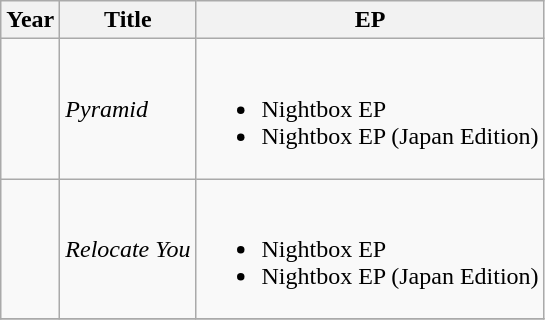<table class="wikitable">
<tr>
<th rowspan="1">Year</th>
<th rowspan="1">Title</th>
<th rowspan="1">EP</th>
</tr>
<tr>
<td></td>
<td><em>Pyramid</em></td>
<td><br><ul><li>Nightbox EP</li><li>Nightbox EP (Japan Edition)</li></ul></td>
</tr>
<tr>
<td></td>
<td><em>Relocate You</em></td>
<td><br><ul><li>Nightbox EP</li><li>Nightbox EP (Japan Edition)</li></ul></td>
</tr>
<tr>
</tr>
</table>
